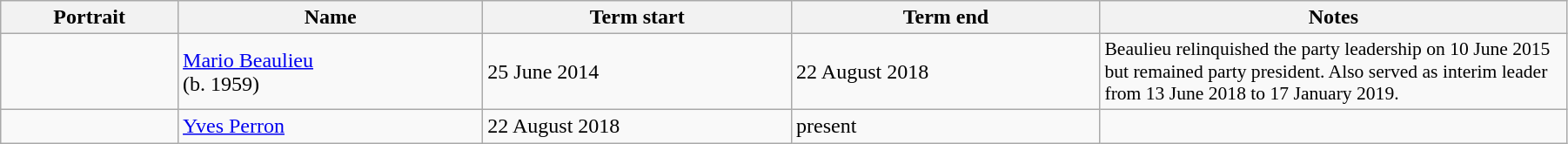<table class="wikitable" style="width:95%;">
<tr>
<th>Portrait</th>
<th>Name</th>
<th>Term start</th>
<th>Term end</th>
<th style="width:350px;">Notes</th>
</tr>
<tr>
<td></td>
<td><a href='#'>Mario Beaulieu</a><br>(b. 1959)</td>
<td>25 June 2014</td>
<td>22 August 2018</td>
<td style="font-size:90%;">Beaulieu relinquished the party leadership on 10 June 2015 but remained party president. Also served as interim leader from 13 June 2018 to 17 January 2019.</td>
</tr>
<tr>
<td></td>
<td><a href='#'>Yves Perron</a></td>
<td>22 August 2018</td>
<td>present</td>
<td style="font-size:90%;"></td>
</tr>
</table>
